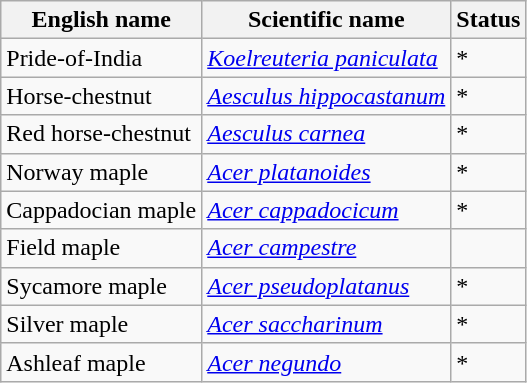<table class="wikitable" |>
<tr>
<th>English name</th>
<th>Scientific name</th>
<th>Status</th>
</tr>
<tr>
<td>Pride-of-India</td>
<td><em><a href='#'>Koelreuteria paniculata</a></em></td>
<td>*</td>
</tr>
<tr>
<td>Horse-chestnut</td>
<td><em><a href='#'>Aesculus hippocastanum</a></em></td>
<td>*</td>
</tr>
<tr>
<td>Red horse-chestnut</td>
<td><em><a href='#'>Aesculus carnea</a></em></td>
<td>*</td>
</tr>
<tr>
<td>Norway maple</td>
<td><em><a href='#'>Acer platanoides</a></em></td>
<td>*</td>
</tr>
<tr>
<td>Cappadocian maple</td>
<td><em><a href='#'>Acer cappadocicum</a></em></td>
<td>*</td>
</tr>
<tr>
<td>Field maple</td>
<td><em><a href='#'>Acer campestre</a></em></td>
<td></td>
</tr>
<tr>
<td>Sycamore maple</td>
<td><em><a href='#'>Acer pseudoplatanus</a></em></td>
<td>*</td>
</tr>
<tr>
<td>Silver maple</td>
<td><em><a href='#'>Acer saccharinum</a></em></td>
<td>*</td>
</tr>
<tr>
<td>Ashleaf maple</td>
<td><em><a href='#'>Acer negundo</a></em></td>
<td>*</td>
</tr>
</table>
